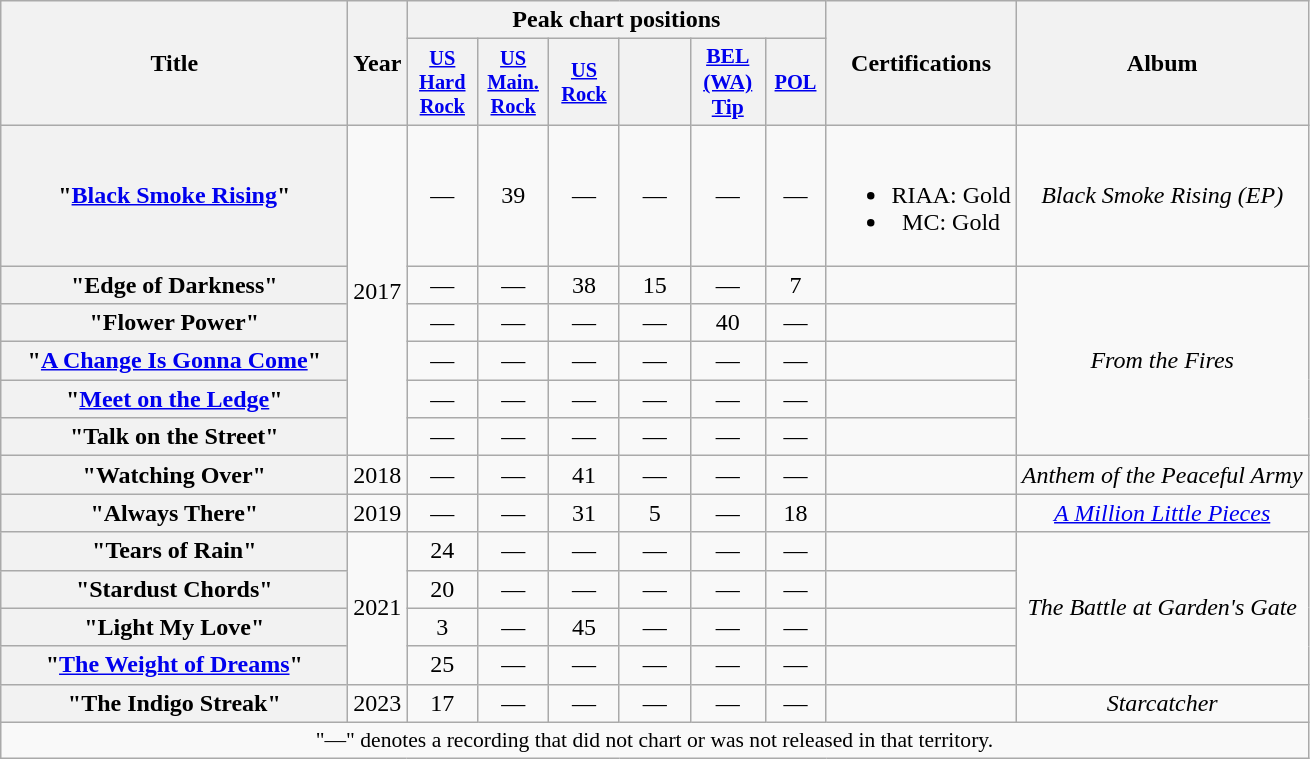<table class="wikitable plainrowheaders" style="text-align:center;">
<tr>
<th scope="col" rowspan="2" style="width:14em;">Title</th>
<th scope="col" rowspan="2">Year</th>
<th scope="col" colspan="6">Peak chart positions</th>
<th scope="col" rowspan="2">Certifications</th>
<th scope="col" rowspan="2">Album</th>
</tr>
<tr>
<th scope="col" style="width:3em;font-size:85%;"><a href='#'>US<br>Hard<br>Rock</a><br></th>
<th scope="col" style="width:3em;font-size:85%;"><a href='#'>US<br>Main.<br>Rock</a><br></th>
<th scope="col" style="width:3em;font-size:85%;"><a href='#'>US<br>Rock</a><br></th>
<th scope="col" style="width:3em;font-size:85%;"><br></th>
<th scope="col" style="width:3em;font-size:90%;"><a href='#'>BEL<br>(WA)<br>Tip</a><br></th>
<th scope="col" style="width:2.5em;font-size:85%;"><a href='#'>POL</a><br></th>
</tr>
<tr>
<th scope="row">"<a href='#'>Black Smoke Rising</a>"</th>
<td rowspan="6">2017</td>
<td>—</td>
<td>39</td>
<td>—</td>
<td>—</td>
<td>—</td>
<td>—</td>
<td><br><ul><li>RIAA: Gold</li><li>MC: Gold</li></ul></td>
<td><em>Black Smoke Rising (EP)</em></td>
</tr>
<tr>
<th scope="row">"Edge of Darkness"</th>
<td>—</td>
<td>—</td>
<td>38</td>
<td>15</td>
<td>—</td>
<td>7</td>
<td></td>
<td rowspan="5"><em>From the Fires</em></td>
</tr>
<tr>
<th scope="row">"Flower Power"</th>
<td>—</td>
<td>—</td>
<td>—</td>
<td>—</td>
<td>40</td>
<td>—</td>
<td></td>
</tr>
<tr>
<th scope="row">"<a href='#'>A Change Is Gonna Come</a>"</th>
<td>—</td>
<td>—</td>
<td>—</td>
<td>—</td>
<td>—</td>
<td>—</td>
<td></td>
</tr>
<tr>
<th scope="row">"<a href='#'>Meet on the Ledge</a>"</th>
<td>—</td>
<td>—</td>
<td>—</td>
<td>—</td>
<td>—</td>
<td>—</td>
<td></td>
</tr>
<tr>
<th scope="row">"Talk on the Street"</th>
<td>—</td>
<td>—</td>
<td>—</td>
<td>—</td>
<td>—</td>
<td>—</td>
<td></td>
</tr>
<tr>
<th scope="row">"Watching Over"</th>
<td>2018</td>
<td>—</td>
<td>—</td>
<td>41</td>
<td>—</td>
<td>—</td>
<td>—</td>
<td></td>
<td><em>Anthem of the Peaceful Army</em></td>
</tr>
<tr>
<th scope="row">"Always There"</th>
<td>2019</td>
<td>—</td>
<td>—</td>
<td>31</td>
<td>5</td>
<td>—</td>
<td>18</td>
<td></td>
<td><em><a href='#'>A Million Little Pieces</a></em></td>
</tr>
<tr>
<th scope="row">"Tears of Rain"</th>
<td rowspan="4">2021</td>
<td>24</td>
<td>—</td>
<td>—</td>
<td>—</td>
<td>—</td>
<td>—</td>
<td></td>
<td rowspan="4"><em>The Battle at Garden's Gate</em></td>
</tr>
<tr>
<th scope="row">"Stardust Chords"</th>
<td>20</td>
<td>—</td>
<td>—</td>
<td>—</td>
<td>—</td>
<td>—</td>
<td></td>
</tr>
<tr>
<th scope="row">"Light My Love"</th>
<td>3</td>
<td>—</td>
<td>45</td>
<td>—</td>
<td>—</td>
<td>—</td>
<td></td>
</tr>
<tr>
<th scope="row">"<a href='#'>The Weight of Dreams</a>"</th>
<td>25</td>
<td>—</td>
<td>—</td>
<td>—</td>
<td>—</td>
<td>—</td>
<td></td>
</tr>
<tr>
<th scope="row">"The Indigo Streak"</th>
<td rowspan="1">2023</td>
<td>17</td>
<td>—</td>
<td>—</td>
<td>—</td>
<td>—</td>
<td>—</td>
<td></td>
<td rowspan="1"><em>Starcatcher</em></td>
</tr>
<tr>
<td colspan="10" style="font-size:90%">"—" denotes a recording that did not chart or was not released in that territory.</td>
</tr>
</table>
